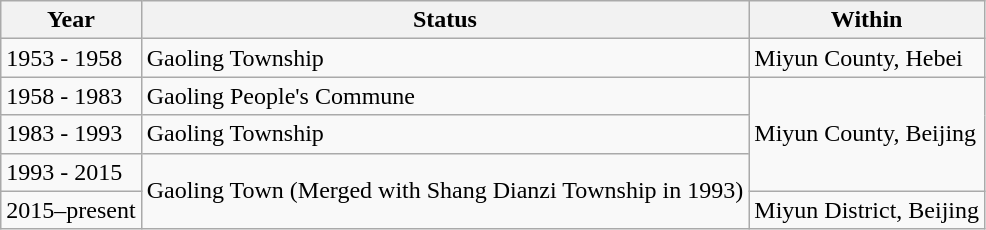<table class="wikitable">
<tr>
<th>Year</th>
<th>Status</th>
<th>Within</th>
</tr>
<tr>
<td>1953 - 1958</td>
<td>Gaoling Township</td>
<td>Miyun County, Hebei</td>
</tr>
<tr>
<td>1958 - 1983</td>
<td>Gaoling People's Commune</td>
<td rowspan="3">Miyun County, Beijing</td>
</tr>
<tr>
<td>1983 - 1993</td>
<td>Gaoling Township</td>
</tr>
<tr>
<td>1993 - 2015</td>
<td rowspan="2">Gaoling Town (Merged with Shang Dianzi Township in 1993)</td>
</tr>
<tr>
<td>2015–present</td>
<td>Miyun District, Beijing</td>
</tr>
</table>
